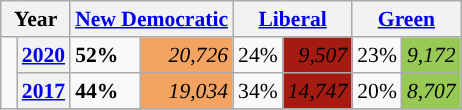<table class="wikitable" style="float:right; width:400; font-size:90%; margin-left:1em;">
<tr>
<th colspan="2" scope="col">Year</th>
<th colspan="2" scope="col"><a href='#'>New Democratic</a></th>
<th colspan="2" scope="col"><a href='#'>Liberal</a></th>
<th colspan="2" scope="col"><a href='#'>Green</a></th>
</tr>
<tr>
<td rowspan="3" style="width: 0.25em; background-color: "></td>
<th><a href='#'>2020</a></th>
<td><strong>52%</strong></td>
<td style="text-align:right; background:#F4A460;"><em>20,726</em></td>
<td><span> 24%</span></td>
<td style="text-align:right; background:#A51B12;"><span> <em>9,507</em></span></td>
<td>23%</td>
<td style="text-align:right; background:#99C955;"><em>9,172</em></td>
</tr>
<tr>
<th><a href='#'>2017</a></th>
<td><strong>44%</strong></td>
<td style="text-align:right; background:#F4A460;"><em>19,034</em></td>
<td><span> 34%</span></td>
<td style="text-align:right; background:#A51B12;"><span> <em>14,747</em></span></td>
<td>20%</td>
<td style="text-align:right; background:#99C955;"><em>8,707</em></td>
</tr>
<tr>
</tr>
</table>
